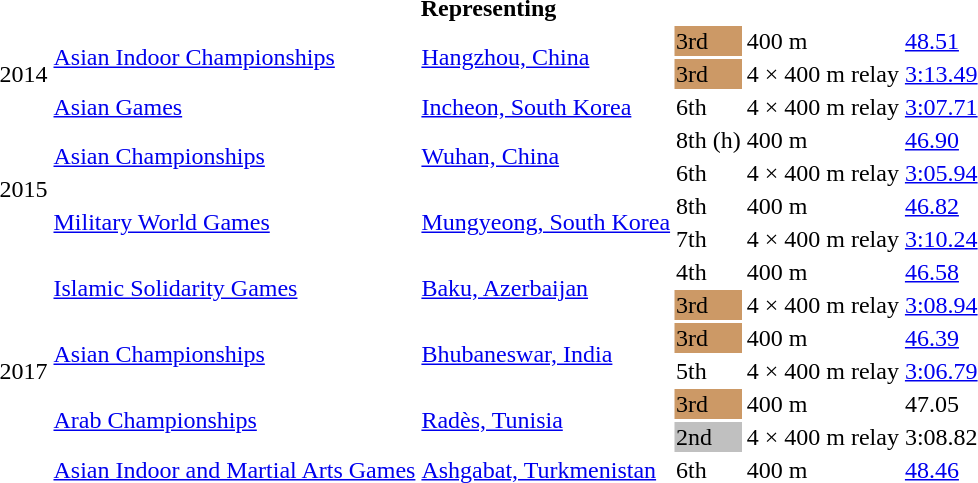<table>
<tr>
<th colspan="6">Representing </th>
</tr>
<tr>
<td rowspan=3>2014</td>
<td rowspan=2><a href='#'>Asian Indoor Championships</a></td>
<td rowspan=2><a href='#'>Hangzhou, China</a></td>
<td bgcolor=cc9966>3rd</td>
<td>400 m</td>
<td><a href='#'>48.51</a></td>
</tr>
<tr>
<td bgcolor=cc9966>3rd</td>
<td>4 × 400 m relay</td>
<td><a href='#'>3:13.49</a></td>
</tr>
<tr>
<td><a href='#'>Asian Games</a></td>
<td><a href='#'>Incheon, South Korea</a></td>
<td>6th</td>
<td>4 × 400 m relay</td>
<td><a href='#'>3:07.71</a></td>
</tr>
<tr>
<td rowspan=4>2015</td>
<td rowspan=2><a href='#'>Asian Championships</a></td>
<td rowspan=2><a href='#'>Wuhan, China</a></td>
<td>8th (h)</td>
<td>400 m</td>
<td><a href='#'>46.90</a></td>
</tr>
<tr>
<td>6th</td>
<td>4 × 400 m relay</td>
<td><a href='#'>3:05.94</a></td>
</tr>
<tr>
<td rowspan=2><a href='#'>Military World Games</a></td>
<td rowspan=2><a href='#'>Mungyeong, South Korea</a></td>
<td>8th</td>
<td>400 m</td>
<td><a href='#'>46.82</a></td>
</tr>
<tr>
<td>7th</td>
<td>4 × 400 m relay</td>
<td><a href='#'>3:10.24</a></td>
</tr>
<tr>
<td rowspan=9>2017</td>
<td rowspan=2><a href='#'>Islamic Solidarity Games</a></td>
<td rowspan=2><a href='#'>Baku, Azerbaijan</a></td>
<td>4th</td>
<td>400 m</td>
<td><a href='#'>46.58</a></td>
</tr>
<tr>
<td bgcolor=cc9966>3rd</td>
<td>4 × 400 m relay</td>
<td><a href='#'>3:08.94</a></td>
</tr>
<tr>
<td rowspan=2><a href='#'>Asian Championships</a></td>
<td rowspan=2><a href='#'>Bhubaneswar, India</a></td>
<td bgcolor=cc9966>3rd</td>
<td>400 m</td>
<td><a href='#'>46.39</a></td>
</tr>
<tr>
<td>5th</td>
<td>4 × 400 m relay</td>
<td><a href='#'>3:06.79</a></td>
</tr>
<tr>
<td rowspan=2><a href='#'>Arab Championships</a></td>
<td rowspan=2><a href='#'>Radès, Tunisia</a></td>
<td bgcolor=cc9966>3rd</td>
<td>400 m</td>
<td>47.05</td>
</tr>
<tr>
<td bgcolor=silver>2nd</td>
<td>4 × 400 m relay</td>
<td>3:08.82</td>
</tr>
<tr>
<td><a href='#'>Asian Indoor and Martial Arts Games</a></td>
<td><a href='#'>Ashgabat, Turkmenistan</a></td>
<td>6th</td>
<td>400 m</td>
<td><a href='#'>48.46</a></td>
</tr>
</table>
